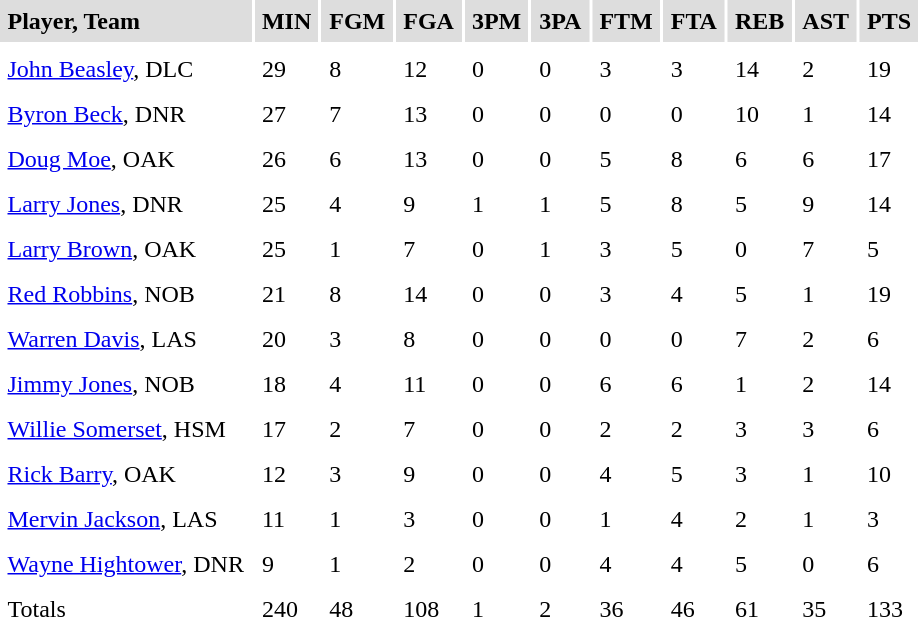<table cellpadding=5>
<tr bgcolor="#dddddd">
<td><strong>Player, Team</strong></td>
<td><strong>MIN</strong></td>
<td><strong>FGM</strong></td>
<td><strong>FGA</strong></td>
<td><strong>3PM</strong></td>
<td><strong>3PA</strong></td>
<td><strong>FTM</strong></td>
<td><strong>FTA</strong></td>
<td><strong>REB</strong></td>
<td><strong>AST</strong></td>
<td><strong>PTS</strong></td>
</tr>
<tr bgcolor="#eeeeee">
</tr>
<tr>
<td><a href='#'>John Beasley</a>, DLC</td>
<td>29</td>
<td>8</td>
<td>12</td>
<td>0</td>
<td>0</td>
<td>3</td>
<td>3</td>
<td>14</td>
<td>2</td>
<td>19</td>
</tr>
<tr>
<td><a href='#'>Byron Beck</a>, DNR</td>
<td>27</td>
<td>7</td>
<td>13</td>
<td>0</td>
<td>0</td>
<td>0</td>
<td>0</td>
<td>10</td>
<td>1</td>
<td>14</td>
</tr>
<tr>
<td><a href='#'>Doug Moe</a>, OAK</td>
<td>26</td>
<td>6</td>
<td>13</td>
<td>0</td>
<td>0</td>
<td>5</td>
<td>8</td>
<td>6</td>
<td>6</td>
<td>17</td>
</tr>
<tr>
<td><a href='#'>Larry Jones</a>, DNR</td>
<td>25</td>
<td>4</td>
<td>9</td>
<td>1</td>
<td>1</td>
<td>5</td>
<td>8</td>
<td>5</td>
<td>9</td>
<td>14</td>
</tr>
<tr>
<td><a href='#'>Larry Brown</a>, OAK</td>
<td>25</td>
<td>1</td>
<td>7</td>
<td>0</td>
<td>1</td>
<td>3</td>
<td>5</td>
<td>0</td>
<td>7</td>
<td>5</td>
</tr>
<tr>
<td><a href='#'>Red Robbins</a>, NOB</td>
<td>21</td>
<td>8</td>
<td>14</td>
<td>0</td>
<td>0</td>
<td>3</td>
<td>4</td>
<td>5</td>
<td>1</td>
<td>19</td>
</tr>
<tr>
<td><a href='#'>Warren Davis</a>, LAS</td>
<td>20</td>
<td>3</td>
<td>8</td>
<td>0</td>
<td>0</td>
<td>0</td>
<td>0</td>
<td>7</td>
<td>2</td>
<td>6</td>
</tr>
<tr>
<td><a href='#'>Jimmy Jones</a>, NOB</td>
<td>18</td>
<td>4</td>
<td>11</td>
<td>0</td>
<td>0</td>
<td>6</td>
<td>6</td>
<td>1</td>
<td>2</td>
<td>14</td>
</tr>
<tr>
<td><a href='#'>Willie Somerset</a>, HSM</td>
<td>17</td>
<td>2</td>
<td>7</td>
<td>0</td>
<td>0</td>
<td>2</td>
<td>2</td>
<td>3</td>
<td>3</td>
<td>6</td>
</tr>
<tr>
<td><a href='#'>Rick Barry</a>, OAK</td>
<td>12</td>
<td>3</td>
<td>9</td>
<td>0</td>
<td>0</td>
<td>4</td>
<td>5</td>
<td>3</td>
<td>1</td>
<td>10</td>
</tr>
<tr>
<td><a href='#'>Mervin Jackson</a>, LAS</td>
<td>11</td>
<td>1</td>
<td>3</td>
<td>0</td>
<td>0</td>
<td>1</td>
<td>4</td>
<td>2</td>
<td>1</td>
<td>3</td>
</tr>
<tr>
<td><a href='#'>Wayne Hightower</a>, DNR</td>
<td>9</td>
<td>1</td>
<td>2</td>
<td>0</td>
<td>0</td>
<td>4</td>
<td>4</td>
<td>5</td>
<td>0</td>
<td>6</td>
</tr>
<tr>
<td>Totals</td>
<td>240</td>
<td>48</td>
<td>108</td>
<td>1</td>
<td>2</td>
<td>36</td>
<td>46</td>
<td>61</td>
<td>35</td>
<td>133</td>
</tr>
<tr>
</tr>
</table>
